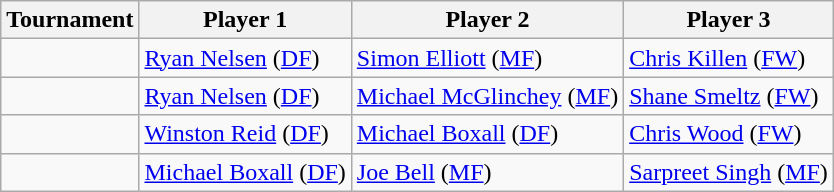<table class="wikitable">
<tr>
<th>Tournament</th>
<th>Player 1</th>
<th>Player 2</th>
<th>Player 3</th>
</tr>
<tr>
<td></td>
<td><a href='#'>Ryan Nelsen</a> (<a href='#'>DF</a>)</td>
<td><a href='#'>Simon Elliott</a> (<a href='#'>MF</a>)</td>
<td><a href='#'>Chris Killen</a> (<a href='#'>FW</a>)</td>
</tr>
<tr>
<td></td>
<td><a href='#'>Ryan Nelsen</a> (<a href='#'>DF</a>)</td>
<td><a href='#'>Michael McGlinchey</a> (<a href='#'>MF</a>)</td>
<td><a href='#'>Shane Smeltz</a> (<a href='#'>FW</a>)</td>
</tr>
<tr>
<td></td>
<td><a href='#'>Winston Reid</a> (<a href='#'>DF</a>)</td>
<td><a href='#'>Michael Boxall</a> (<a href='#'>DF</a>)</td>
<td><a href='#'>Chris Wood</a> (<a href='#'>FW</a>)</td>
</tr>
<tr>
<td></td>
<td><a href='#'>Michael Boxall</a> (<a href='#'>DF</a>)</td>
<td><a href='#'>Joe Bell</a> (<a href='#'>MF</a>)</td>
<td><a href='#'>Sarpreet Singh</a> (<a href='#'>MF</a>)</td>
</tr>
</table>
